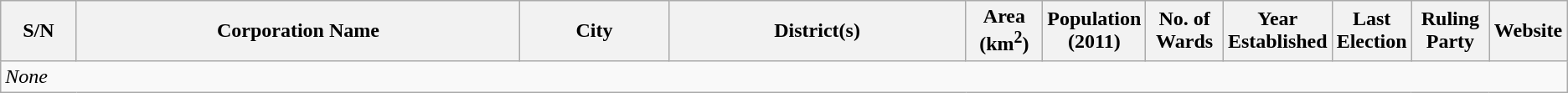<table class="wikitable sortable">
<tr>
<th style="width:05%;">S/N</th>
<th style="width:30%;">Corporation Name</th>
<th style="width:10%;">City</th>
<th style="width:20%;">District(s)</th>
<th style="width:05%;">Area (km<sup>2</sup>)</th>
<th style="width:05%;">Population (2011)</th>
<th style="width:05%;">No. of Wards</th>
<th style="width:05%;">Year Established</th>
<th style="width:05%;">Last Election</th>
<th style="width:05%;">Ruling Party</th>
<th style="width:05%;">Website<br><onlyinclude></th>
</tr>
<tr>
<td colspan="11"><em>None</em><br></onlyinclude></td>
</tr>
</table>
